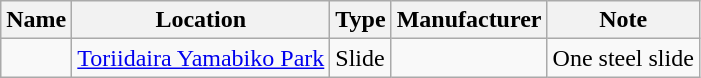<table class="wikitable sortable">
<tr>
<th>Name</th>
<th>Location</th>
<th>Type</th>
<th>Manufacturer</th>
<th>Note</th>
</tr>
<tr>
<td></td>
<td><a href='#'>Toriidaira Yamabiko Park</a></td>
<td>Slide</td>
<td></td>
<td>One steel slide</td>
</tr>
</table>
